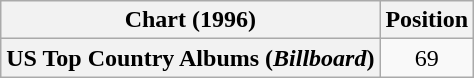<table class="wikitable plainrowheaders" style="text-align:center">
<tr>
<th scope="col">Chart (1996)</th>
<th scope="col">Position</th>
</tr>
<tr>
<th scope="row">US Top Country Albums (<em>Billboard</em>)</th>
<td>69</td>
</tr>
</table>
